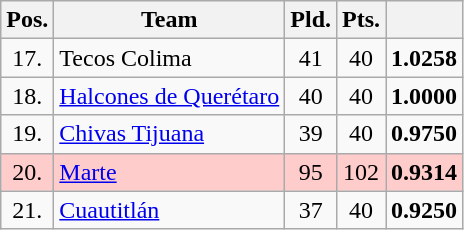<table class="wikitable" style="text-align:center">
<tr>
<th>Pos.</th>
<th>Team</th>
<th>Pld.</th>
<th>Pts.</th>
<th></th>
</tr>
<tr>
<td>17.</td>
<td style="text-align:left">Tecos Colima</td>
<td>41</td>
<td>40</td>
<td><strong>1.0258</strong></td>
</tr>
<tr>
<td>18.</td>
<td style="text-align:left"><a href='#'>Halcones de Querétaro</a></td>
<td>40</td>
<td>40</td>
<td><strong>1.0000</strong></td>
</tr>
<tr>
<td>19.</td>
<td style="text-align:left"><a href='#'>Chivas Tijuana</a></td>
<td>39</td>
<td>40</td>
<td><strong>0.9750</strong></td>
</tr>
<tr bgcolor=#FFCCCC>
<td>20.</td>
<td style="text-align:left"><a href='#'>Marte</a></td>
<td>95</td>
<td>102</td>
<td><strong>0.9314</strong></td>
</tr>
<tr>
<td>21.</td>
<td style="text-align:left"><a href='#'>Cuautitlán</a></td>
<td>37</td>
<td>40</td>
<td><strong>0.9250</strong></td>
</tr>
</table>
